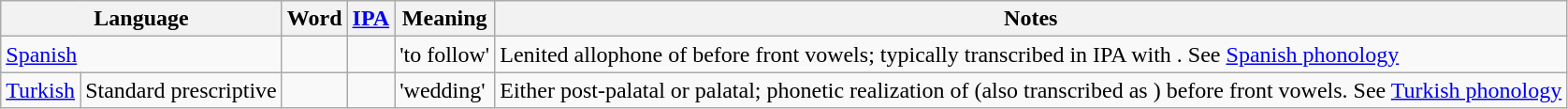<table class="wikitable">
<tr>
<th colspan="2">Language</th>
<th>Word</th>
<th><a href='#'>IPA</a></th>
<th>Meaning</th>
<th>Notes</th>
</tr>
<tr>
<td colspan="2"><a href='#'>Spanish</a></td>
<td></td>
<td></td>
<td>'to follow'</td>
<td>Lenited allophone of  before front vowels; typically transcribed in IPA with . See <a href='#'>Spanish phonology</a></td>
</tr>
<tr>
<td><a href='#'>Turkish</a></td>
<td>Standard prescriptive</td>
<td></td>
<td></td>
<td>'wedding'</td>
<td>Either post-palatal or palatal; phonetic realization of  (also transcribed as ) before front vowels. See <a href='#'>Turkish phonology</a></td>
</tr>
</table>
